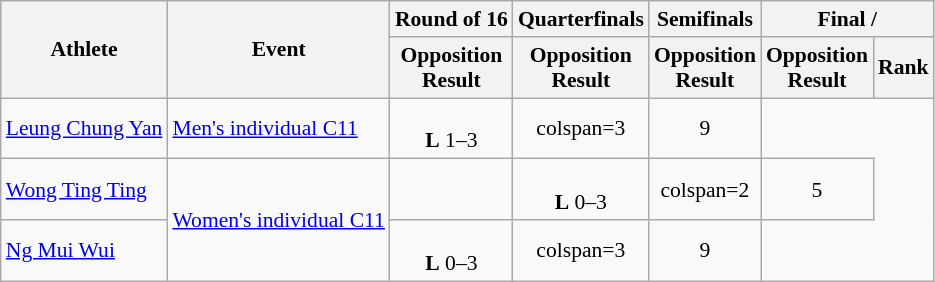<table class=wikitable style="font-size:90%">
<tr style="text-align:center">
<th rowspan="2">Athlete</th>
<th rowspan="2">Event</th>
<th>Round of 16</th>
<th>Quarterfinals</th>
<th>Semifinals</th>
<th colspan="2">Final / </th>
</tr>
<tr>
<th>Opposition<br>Result</th>
<th>Opposition<br>Result</th>
<th>Opposition<br>Result</th>
<th>Opposition<br>Result</th>
<th>Rank</th>
</tr>
<tr style="text-align:center">
<td style="text-align:left"><a href='#'>Leung Chung Yan</a></td>
<td style="text-align:left"><a href='#'>Men's individual C11</a></td>
<td><br><strong>L</strong> 1–3</td>
<td>colspan=3 </td>
<td>9</td>
</tr>
<tr style="text-align:center">
<td style="text-align:left"><a href='#'>Wong Ting Ting</a></td>
<td style="text-align:left" rowspan=2><a href='#'>Women's individual C11</a></td>
<td></td>
<td><br><strong>L</strong> 0–3</td>
<td>colspan=2 </td>
<td>5</td>
</tr>
<tr style="text-align:center">
<td style="text-align:left"><a href='#'>Ng Mui Wui</a></td>
<td><br><strong>L</strong> 0–3</td>
<td>colspan=3 </td>
<td>9</td>
</tr>
</table>
